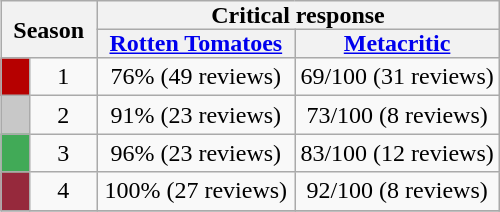<table class="wikitable plainrowheaders" style="float: right;text-align:center; width:%70;margin:10px">
<tr>
<th style="padding:0 8px;" colspan="2" rowspan="2">Season</th>
<th style="padding:0 8px;" colspan="2">Critical response</th>
</tr>
<tr>
<th style="padding:0 8px;"><a href='#'>Rotten Tomatoes</a></th>
<th style="padding:0 8px;"><a href='#'>Metacritic</a></th>
</tr>
<tr>
<th scope="row" style="width:12px; background:#B60000;"></th>
<td>1</td>
<td>76% (49 reviews)</td>
<td>69/100 (31 reviews)</td>
</tr>
<tr>
<th scope="row" style="width:12px; background:#C8C8C8;"></th>
<td>2</td>
<td>91% (23 reviews)</td>
<td>73/100 (8 reviews)</td>
</tr>
<tr>
<th scope="row" style="width:12px; background:#41aa57;"></th>
<td>3</td>
<td>96% (23 reviews)</td>
<td>83/100 (12 reviews)</td>
</tr>
<tr>
<th scope="row" style="width:12px; background:#96293c;"></th>
<td>4</td>
<td>100% (27 reviews)</td>
<td>92/100 (8 reviews)</td>
</tr>
<tr>
</tr>
</table>
